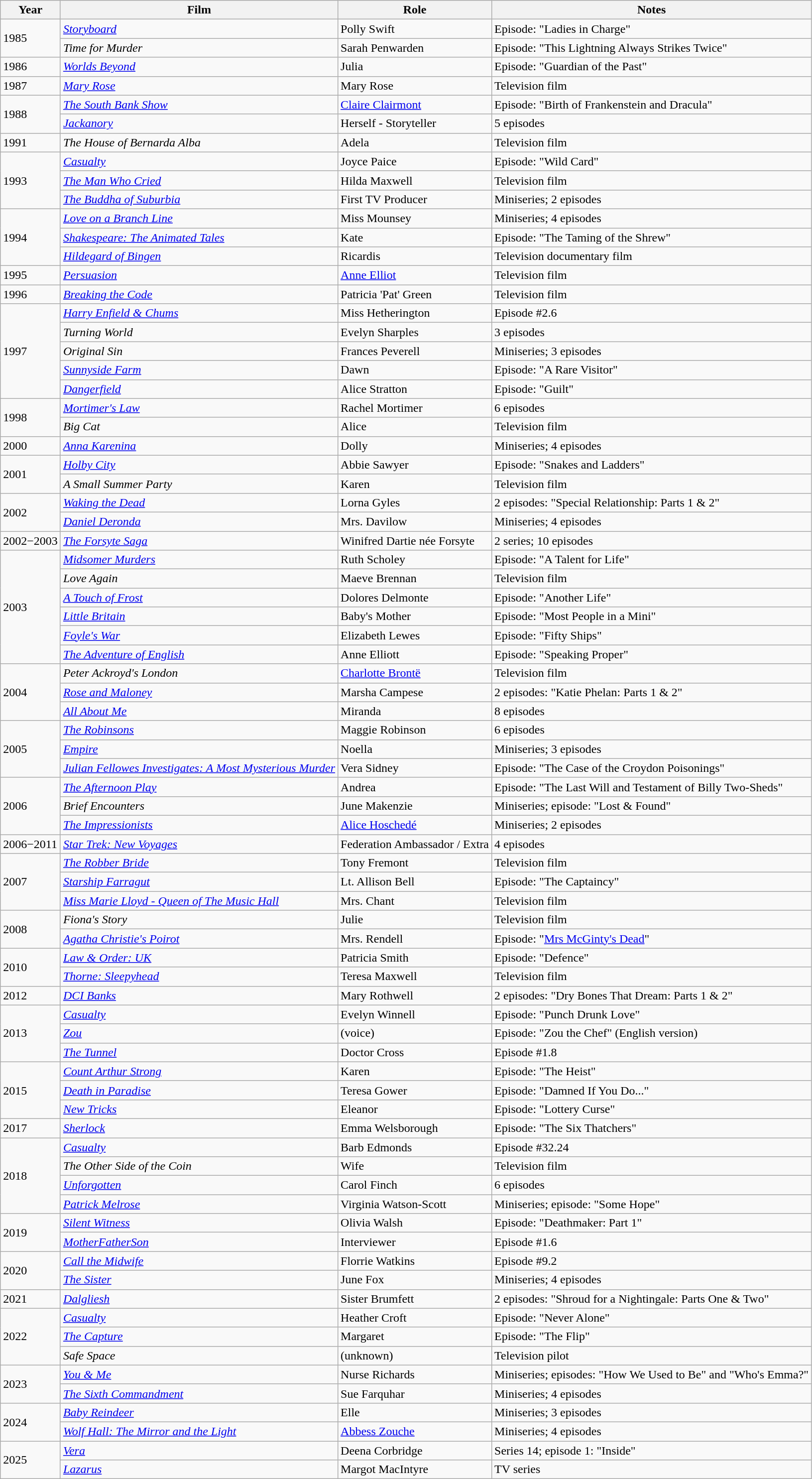<table class="wikitable">
<tr>
<th>Year</th>
<th>Film</th>
<th>Role</th>
<th>Notes</th>
</tr>
<tr>
<td rowspan="2">1985</td>
<td><a href='#'><em>Storyboard</em></a></td>
<td>Polly Swift</td>
<td>Episode: "Ladies in Charge"</td>
</tr>
<tr>
<td><em>Time for Murder</em></td>
<td>Sarah Penwarden</td>
<td>Episode: "This Lightning Always Strikes Twice"</td>
</tr>
<tr>
<td>1986</td>
<td><a href='#'><em>Worlds Beyond</em></a></td>
<td>Julia</td>
<td>Episode: "Guardian of the Past"</td>
</tr>
<tr>
<td>1987</td>
<td><a href='#'><em>Mary Rose</em></a></td>
<td>Mary Rose</td>
<td>Television film</td>
</tr>
<tr>
<td rowspan="2">1988</td>
<td><em><a href='#'>The South Bank Show</a></em></td>
<td><a href='#'>Claire Clairmont</a></td>
<td>Episode: "Birth of Frankenstein and Dracula"</td>
</tr>
<tr>
<td><em><a href='#'>Jackanory</a></em></td>
<td>Herself - Storyteller</td>
<td>5 episodes</td>
</tr>
<tr>
<td>1991</td>
<td><em>The House of Bernarda Alba</em></td>
<td>Adela</td>
<td>Television film</td>
</tr>
<tr>
<td rowspan="3">1993</td>
<td><a href='#'><em>Casualty</em></a></td>
<td>Joyce Paice</td>
<td>Episode: "Wild Card"</td>
</tr>
<tr>
<td><a href='#'><em>The Man Who Cried</em></a></td>
<td>Hilda Maxwell</td>
<td>Television film</td>
</tr>
<tr>
<td><a href='#'><em>The Buddha of Suburbia</em></a></td>
<td>First TV Producer</td>
<td>Miniseries; 2 episodes</td>
</tr>
<tr>
<td rowspan="3">1994</td>
<td><a href='#'><em>Love on a Branch Line</em></a></td>
<td>Miss Mounsey</td>
<td>Miniseries; 4 episodes</td>
</tr>
<tr>
<td><em><a href='#'>Shakespeare: The Animated Tales</a></em></td>
<td>Kate</td>
<td>Episode: "The Taming of the Shrew"</td>
</tr>
<tr>
<td><a href='#'><em>Hildegard of Bingen</em></a></td>
<td>Ricardis</td>
<td>Television documentary film</td>
</tr>
<tr>
<td>1995</td>
<td><a href='#'><em>Persuasion</em></a></td>
<td><a href='#'>Anne Elliot</a></td>
<td>Television film</td>
</tr>
<tr>
<td>1996</td>
<td><em><a href='#'>Breaking the Code</a></em></td>
<td>Patricia 'Pat' Green</td>
<td>Television film</td>
</tr>
<tr>
<td rowspan="5">1997</td>
<td><em><a href='#'>Harry Enfield & Chums</a></em></td>
<td>Miss Hetherington</td>
<td>Episode #2.6</td>
</tr>
<tr>
<td><em>Turning World</em></td>
<td>Evelyn Sharples</td>
<td>3 episodes</td>
</tr>
<tr>
<td><em>Original Sin</em></td>
<td>Frances Peverell</td>
<td>Miniseries; 3 episodes</td>
</tr>
<tr>
<td><em><a href='#'>Sunnyside Farm</a></em></td>
<td>Dawn</td>
<td>Episode: "A Rare Visitor"</td>
</tr>
<tr>
<td><a href='#'><em>Dangerfield</em></a></td>
<td>Alice Stratton</td>
<td>Episode: "Guilt"</td>
</tr>
<tr>
<td rowspan="2">1998</td>
<td><em><a href='#'>Mortimer's Law</a></em></td>
<td>Rachel Mortimer</td>
<td>6 episodes</td>
</tr>
<tr>
<td><em>Big Cat</em></td>
<td>Alice</td>
<td>Television film</td>
</tr>
<tr>
<td>2000</td>
<td><em><a href='#'>Anna Karenina</a></em></td>
<td>Dolly</td>
<td>Miniseries; 4 episodes</td>
</tr>
<tr>
<td rowspan="2">2001</td>
<td><em><a href='#'>Holby City</a></em></td>
<td>Abbie Sawyer</td>
<td>Episode: "Snakes and Ladders"</td>
</tr>
<tr>
<td><em>A Small Summer Party</em></td>
<td>Karen</td>
<td>Television film</td>
</tr>
<tr>
<td rowspan="2">2002</td>
<td><a href='#'><em>Waking the Dead</em></a></td>
<td>Lorna Gyles</td>
<td>2 episodes: "Special Relationship: Parts 1 & 2"</td>
</tr>
<tr>
<td><a href='#'><em>Daniel Deronda</em></a></td>
<td>Mrs. Davilow</td>
<td>Miniseries; 4 episodes</td>
</tr>
<tr>
<td>2002−2003</td>
<td><a href='#'><em>The Forsyte Saga</em></a></td>
<td>Winifred Dartie née Forsyte</td>
<td>2 series; 10 episodes</td>
</tr>
<tr>
<td rowspan="6">2003</td>
<td><em><a href='#'>Midsomer Murders</a></em></td>
<td>Ruth Scholey</td>
<td>Episode: "A Talent for Life"</td>
</tr>
<tr>
<td><em>Love Again</em></td>
<td>Maeve Brennan</td>
<td>Television film</td>
</tr>
<tr>
<td><em><a href='#'>A Touch of Frost</a></em></td>
<td>Dolores Delmonte</td>
<td>Episode: "Another Life"</td>
</tr>
<tr>
<td><em><a href='#'>Little Britain</a></em></td>
<td>Baby's Mother</td>
<td>Episode: "Most People in a Mini"</td>
</tr>
<tr>
<td><em><a href='#'>Foyle's War</a></em></td>
<td>Elizabeth Lewes</td>
<td>Episode: "Fifty Ships"</td>
</tr>
<tr>
<td><em><a href='#'>The Adventure of English</a></em></td>
<td>Anne Elliott</td>
<td>Episode: "Speaking Proper"</td>
</tr>
<tr>
<td rowspan="3">2004</td>
<td><em>Peter Ackroyd's London</em></td>
<td><a href='#'>Charlotte Brontë</a></td>
<td>Television film</td>
</tr>
<tr>
<td><em><a href='#'>Rose and Maloney</a></em></td>
<td>Marsha Campese</td>
<td>2 episodes: "Katie Phelan: Parts 1 & 2"</td>
</tr>
<tr>
<td><em><a href='#'>All About Me</a></em></td>
<td>Miranda</td>
<td>8 episodes</td>
</tr>
<tr>
<td rowspan="3">2005</td>
<td><em><a href='#'>The Robinsons</a></em></td>
<td>Maggie Robinson</td>
<td>6 episodes</td>
</tr>
<tr>
<td><em><a href='#'>Empire</a></em></td>
<td>Noella</td>
<td>Miniseries; 3 episodes</td>
</tr>
<tr>
<td><em><a href='#'>Julian Fellowes Investigates: A Most Mysterious Murder</a></em></td>
<td>Vera Sidney</td>
<td>Episode: "The Case of the Croydon Poisonings"</td>
</tr>
<tr>
<td rowspan="3">2006</td>
<td><em><a href='#'>The Afternoon Play</a></em></td>
<td>Andrea</td>
<td>Episode: "The Last Will and Testament of Billy Two-Sheds"</td>
</tr>
<tr>
<td><em>Brief Encounters</em></td>
<td>June Makenzie</td>
<td>Miniseries; episode: "Lost & Found"</td>
</tr>
<tr>
<td><a href='#'><em>The Impressionists</em></a></td>
<td><a href='#'>Alice Hoschedé</a></td>
<td>Miniseries; 2 episodes</td>
</tr>
<tr>
<td>2006−2011</td>
<td><em><a href='#'>Star Trek: New Voyages</a></em></td>
<td>Federation Ambassador / Extra</td>
<td>4 episodes</td>
</tr>
<tr>
<td rowspan="3">2007</td>
<td><em><a href='#'>The Robber Bride</a></em></td>
<td>Tony Fremont</td>
<td>Television film</td>
</tr>
<tr>
<td><em><a href='#'>Starship Farragut</a></em></td>
<td>Lt. Allison Bell</td>
<td>Episode: "The Captaincy"</td>
</tr>
<tr>
<td><em><a href='#'>Miss Marie Lloyd - Queen of The Music Hall</a></em></td>
<td>Mrs. Chant</td>
<td>Television film</td>
</tr>
<tr>
<td rowspan="2">2008</td>
<td><em>Fiona's Story</em></td>
<td>Julie</td>
<td>Television film</td>
</tr>
<tr>
<td><em><a href='#'>Agatha Christie's Poirot</a></em></td>
<td>Mrs. Rendell</td>
<td>Episode: "<a href='#'>Mrs McGinty's Dead</a>"</td>
</tr>
<tr>
<td rowspan="2">2010</td>
<td><em><a href='#'>Law & Order: UK</a></em></td>
<td>Patricia Smith</td>
<td>Episode: "Defence"</td>
</tr>
<tr>
<td><em><a href='#'>Thorne: Sleepyhead</a></em></td>
<td>Teresa Maxwell</td>
<td>Television film</td>
</tr>
<tr>
<td rowspan="1">2012</td>
<td><em><a href='#'>DCI Banks</a></em></td>
<td>Mary Rothwell</td>
<td>2 episodes: "Dry Bones That Dream: Parts 1 & 2"</td>
</tr>
<tr>
<td rowspan="3">2013</td>
<td><a href='#'><em>Casualty</em></a></td>
<td>Evelyn Winnell</td>
<td>Episode: "Punch Drunk Love"</td>
</tr>
<tr>
<td><em><a href='#'>Zou</a></em></td>
<td>(voice)</td>
<td>Episode: "Zou the Chef" (English version)</td>
</tr>
<tr>
<td><em><a href='#'>The Tunnel</a></em></td>
<td>Doctor Cross</td>
<td>Episode #1.8</td>
</tr>
<tr>
<td rowspan="3">2015</td>
<td><em><a href='#'>Count Arthur Strong</a></em></td>
<td>Karen</td>
<td>Episode: "The Heist"</td>
</tr>
<tr>
<td><em><a href='#'>Death in Paradise</a></em></td>
<td>Teresa Gower</td>
<td>Episode: "Damned If You Do..."</td>
</tr>
<tr>
<td><em><a href='#'>New Tricks</a></em></td>
<td>Eleanor</td>
<td>Episode: "Lottery Curse"</td>
</tr>
<tr>
<td>2017</td>
<td><em><a href='#'>Sherlock</a></em></td>
<td>Emma Welsborough</td>
<td>Episode: "The Six Thatchers"</td>
</tr>
<tr>
<td rowspan="4">2018</td>
<td><a href='#'><em>Casualty</em></a></td>
<td>Barb Edmonds</td>
<td>Episode #32.24</td>
</tr>
<tr>
<td><em>The Other Side of the Coin</em></td>
<td>Wife</td>
<td>Television film</td>
</tr>
<tr>
<td><em><a href='#'>Unforgotten</a></em></td>
<td>Carol Finch</td>
<td>6 episodes</td>
</tr>
<tr>
<td><em><a href='#'>Patrick Melrose</a></em></td>
<td>Virginia Watson-Scott</td>
<td>Miniseries; episode: "Some Hope"</td>
</tr>
<tr>
<td rowspan="2">2019</td>
<td><em><a href='#'>Silent Witness</a></em></td>
<td>Olivia Walsh</td>
<td>Episode: "Deathmaker: Part 1"</td>
</tr>
<tr>
<td><em><a href='#'>MotherFatherSon</a></em></td>
<td>Interviewer</td>
<td>Episode #1.6</td>
</tr>
<tr>
<td rowspan="2">2020</td>
<td><em><a href='#'>Call the Midwife</a></em></td>
<td>Florrie Watkins</td>
<td>Episode #9.2</td>
</tr>
<tr>
<td><em><a href='#'>The Sister</a></em></td>
<td>June Fox</td>
<td>Miniseries; 4 episodes</td>
</tr>
<tr>
<td>2021</td>
<td><em><a href='#'>Dalgliesh</a></em></td>
<td>Sister Brumfett</td>
<td>2 episodes: "Shroud for a Nightingale: Parts One & Two"</td>
</tr>
<tr>
<td rowspan="3">2022</td>
<td><a href='#'><em>Casualty</em></a></td>
<td>Heather Croft</td>
<td>Episode: "Never Alone"</td>
</tr>
<tr>
<td><a href='#'><em>The Capture</em></a></td>
<td>Margaret</td>
<td>Episode: "The Flip"</td>
</tr>
<tr>
<td><em>Safe Space</em></td>
<td>(unknown)</td>
<td>Television pilot</td>
</tr>
<tr>
<td rowspan="2">2023</td>
<td><a href='#'><em>You & Me</em></a></td>
<td>Nurse Richards</td>
<td>Miniseries; episodes: "How We Used to Be" and "Who's Emma?"</td>
</tr>
<tr>
<td><a href='#'><em>The Sixth Commandment</em></a></td>
<td>Sue Farquhar</td>
<td>Miniseries; 4 episodes</td>
</tr>
<tr>
<td rowspan="2">2024</td>
<td><em><a href='#'>Baby Reindeer</a></em></td>
<td>Elle</td>
<td>Miniseries; 3 episodes</td>
</tr>
<tr>
<td><em><a href='#'>Wolf Hall: The Mirror and the Light</a></em></td>
<td><a href='#'>Abbess Zouche</a></td>
<td>Miniseries; 4 episodes</td>
</tr>
<tr>
<td rowspan="2">2025</td>
<td><em><a href='#'>Vera</a></em></td>
<td>Deena Corbridge</td>
<td>Series 14; episode 1: "Inside"</td>
</tr>
<tr>
<td><a href='#'><em>Lazarus</em></a></td>
<td>Margot MacIntyre</td>
<td>TV series</td>
</tr>
</table>
